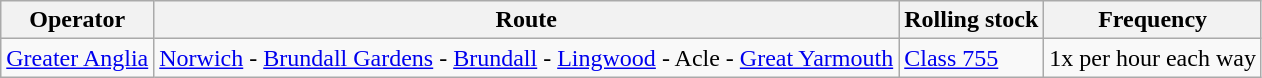<table class="wikitable vatop">
<tr>
<th>Operator</th>
<th>Route</th>
<th>Rolling stock</th>
<th>Frequency</th>
</tr>
<tr>
<td><a href='#'>Greater Anglia</a></td>
<td><a href='#'>Norwich</a> - <a href='#'>Brundall Gardens</a> - <a href='#'>Brundall</a> - <a href='#'>Lingwood</a> - Acle - <a href='#'>Great Yarmouth</a></td>
<td><a href='#'>Class 755</a></td>
<td>1x per hour each way</td>
</tr>
</table>
